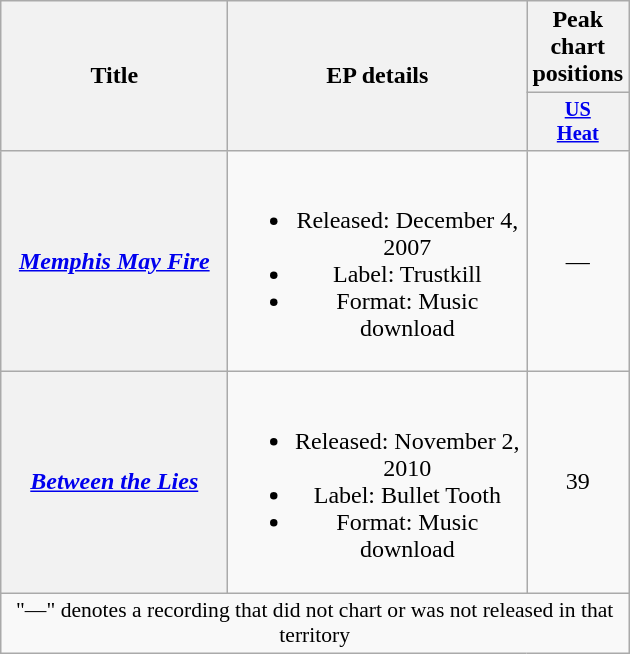<table class="wikitable plainrowheaders" style="text-align:center;">
<tr>
<th scope="col" rowspan="2" style="width:9em;">Title</th>
<th scope="col" rowspan="2" style="width:12em;">EP details</th>
<th scope="col">Peak chart positions</th>
</tr>
<tr>
<th scope="col" style="width:3em;font-size:85%;"><a href='#'>US<br>Heat</a><br></th>
</tr>
<tr>
<th scope="row"><em><a href='#'>Memphis May Fire</a></em></th>
<td><br><ul><li>Released: December 4, 2007</li><li>Label: Trustkill</li><li>Format: Music download</li></ul></td>
<td>—</td>
</tr>
<tr>
<th scope="row"><em><a href='#'>Between the Lies</a></em></th>
<td><br><ul><li>Released: November 2, 2010</li><li>Label: Bullet Tooth</li><li>Format: Music download</li></ul></td>
<td>39</td>
</tr>
<tr>
<td colspan="15" style="font-size:90%">"—" denotes a recording that did not chart or was not released in that territory</td>
</tr>
</table>
